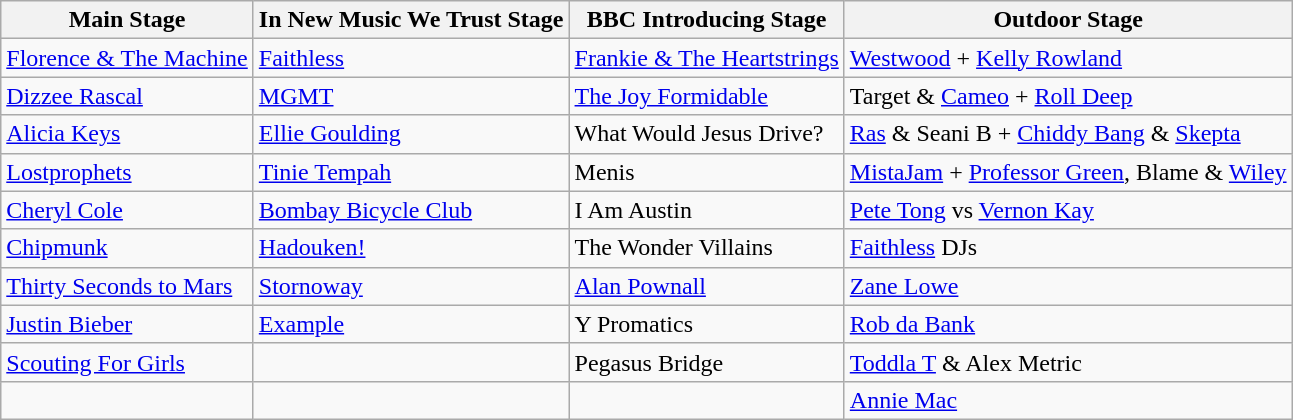<table class="wikitable">
<tr>
<th>Main Stage</th>
<th>In New Music We Trust Stage</th>
<th>BBC Introducing Stage</th>
<th>Outdoor Stage</th>
</tr>
<tr>
<td><a href='#'>Florence & The Machine</a></td>
<td><a href='#'>Faithless</a></td>
<td><a href='#'>Frankie & The Heartstrings</a></td>
<td><a href='#'>Westwood</a> + <a href='#'>Kelly Rowland</a></td>
</tr>
<tr>
<td><a href='#'>Dizzee Rascal</a></td>
<td><a href='#'>MGMT</a></td>
<td><a href='#'>The Joy Formidable</a></td>
<td>Target & <a href='#'>Cameo</a> + <a href='#'>Roll Deep</a></td>
</tr>
<tr>
<td><a href='#'>Alicia Keys</a></td>
<td><a href='#'>Ellie Goulding</a></td>
<td>What Would Jesus Drive?</td>
<td><a href='#'>Ras</a> & Seani B + <a href='#'>Chiddy Bang</a> & <a href='#'>Skepta</a></td>
</tr>
<tr>
<td><a href='#'>Lostprophets</a></td>
<td><a href='#'>Tinie Tempah</a></td>
<td>Menis</td>
<td><a href='#'>MistaJam</a> + <a href='#'>Professor Green</a>, Blame & <a href='#'>Wiley</a></td>
</tr>
<tr>
<td><a href='#'>Cheryl Cole</a></td>
<td><a href='#'>Bombay Bicycle Club</a></td>
<td>I Am Austin</td>
<td><a href='#'>Pete Tong</a> vs <a href='#'>Vernon Kay</a></td>
</tr>
<tr>
<td><a href='#'>Chipmunk</a></td>
<td><a href='#'>Hadouken!</a></td>
<td>The Wonder Villains</td>
<td><a href='#'>Faithless</a> DJs</td>
</tr>
<tr>
<td><a href='#'>Thirty Seconds to Mars</a></td>
<td><a href='#'>Stornoway</a></td>
<td><a href='#'>Alan Pownall</a></td>
<td><a href='#'>Zane Lowe</a></td>
</tr>
<tr>
<td><a href='#'>Justin Bieber</a></td>
<td><a href='#'>Example</a></td>
<td>Y Promatics</td>
<td><a href='#'>Rob da Bank</a></td>
</tr>
<tr>
<td><a href='#'>Scouting For Girls</a></td>
<td></td>
<td>Pegasus Bridge</td>
<td><a href='#'>Toddla T</a> & Alex Metric</td>
</tr>
<tr>
<td></td>
<td></td>
<td></td>
<td><a href='#'>Annie Mac</a></td>
</tr>
</table>
